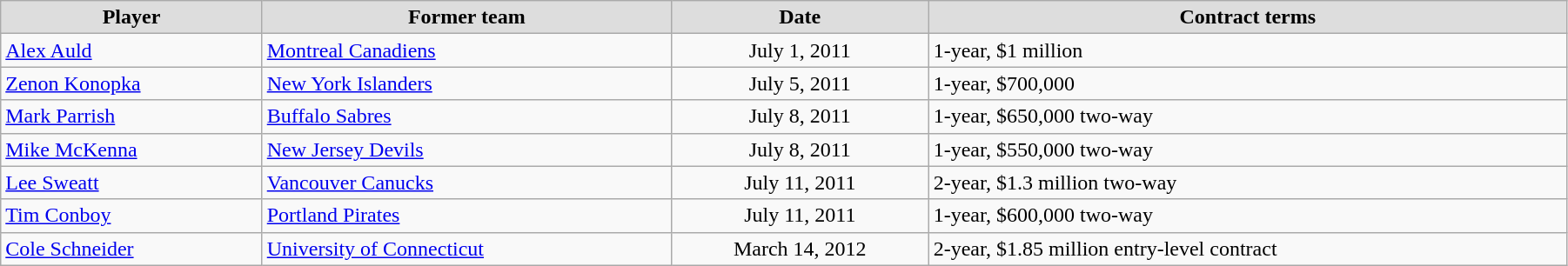<table class="wikitable" style="width:95%;">
<tr style="text-align:center; background:#ddd;">
<td><strong>Player</strong></td>
<td><strong>Former team</strong></td>
<td><strong>Date</strong></td>
<td><strong>Contract terms</strong></td>
</tr>
<tr>
<td><a href='#'>Alex Auld</a></td>
<td><a href='#'>Montreal Canadiens</a></td>
<td style="text-align:center;">July 1, 2011</td>
<td>1-year, $1 million</td>
</tr>
<tr>
<td><a href='#'>Zenon Konopka</a></td>
<td><a href='#'>New York Islanders</a></td>
<td style="text-align:center;">July 5, 2011</td>
<td>1-year, $700,000</td>
</tr>
<tr>
<td><a href='#'>Mark Parrish</a></td>
<td><a href='#'>Buffalo Sabres</a></td>
<td style="text-align:center;">July 8, 2011</td>
<td>1-year, $650,000 two-way</td>
</tr>
<tr>
<td><a href='#'>Mike McKenna</a></td>
<td><a href='#'>New Jersey Devils</a></td>
<td style="text-align:center;">July 8, 2011</td>
<td>1-year, $550,000 two-way</td>
</tr>
<tr>
<td><a href='#'>Lee Sweatt</a></td>
<td><a href='#'>Vancouver Canucks</a></td>
<td style="text-align:center;">July 11, 2011</td>
<td>2-year, $1.3 million two-way</td>
</tr>
<tr>
<td><a href='#'>Tim Conboy</a></td>
<td><a href='#'>Portland Pirates</a></td>
<td style="text-align:center;">July 11, 2011</td>
<td>1-year, $600,000 two-way</td>
</tr>
<tr>
<td><a href='#'>Cole Schneider</a></td>
<td><a href='#'>University of Connecticut</a></td>
<td style="text-align:center;">March 14, 2012</td>
<td>2-year, $1.85 million entry-level contract</td>
</tr>
</table>
